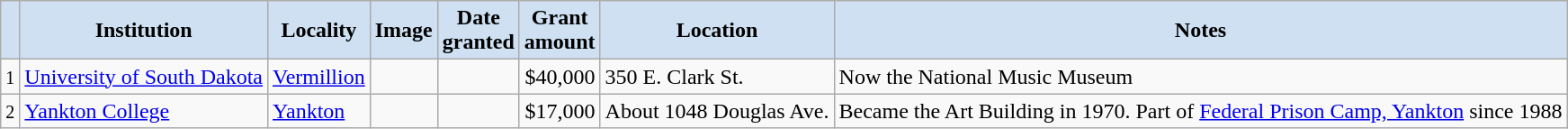<table class="wikitable sortable" align="center">
<tr>
<th style="background-color:#CEE0F2;"></th>
<th style="background-color:#CEE0F2;">Institution</th>
<th style="background-color:#CEE0F2;">Locality</th>
<th style="background-color:#CEE0F2;" class="unsortable">Image</th>
<th style="background-color:#CEE0F2;">Date<br>granted</th>
<th style="background-color:#CEE0F2;">Grant<br>amount</th>
<th style="background-color:#CEE0F2;">Location</th>
<th style="background-color:#CEE0F2;" class="unsortable">Notes</th>
</tr>
<tr ->
<td align=center><small>1</small></td>
<td><a href='#'>University of South Dakota</a></td>
<td><a href='#'>Vermillion</a></td>
<td></td>
<td></td>
<td align=right>$40,000</td>
<td>350 E. Clark St.</td>
<td>Now the National Music Museum</td>
</tr>
<tr ->
<td><small>2</small></td>
<td><a href='#'>Yankton College</a></td>
<td><a href='#'>Yankton</a></td>
<td></td>
<td></td>
<td align=right>$17,000</td>
<td>About 1048 Douglas Ave.<br><small></small></td>
<td>Became the Art Building in 1970. Part of <a href='#'>Federal Prison Camp, Yankton</a> since 1988</td>
</tr>
</table>
